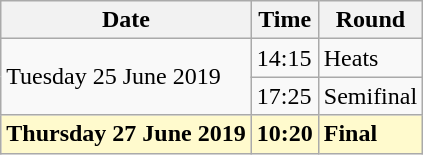<table class="wikitable">
<tr>
<th>Date</th>
<th>Time</th>
<th>Round</th>
</tr>
<tr>
<td rowspan=2>Tuesday 25 June 2019</td>
<td>14:15</td>
<td>Heats</td>
</tr>
<tr>
<td>17:25</td>
<td>Semifinal</td>
</tr>
<tr>
<td style=background:lemonchiffon><strong>Thursday 27 June 2019</strong></td>
<td style=background:lemonchiffon><strong>10:20</strong></td>
<td style=background:lemonchiffon><strong>Final</strong></td>
</tr>
</table>
